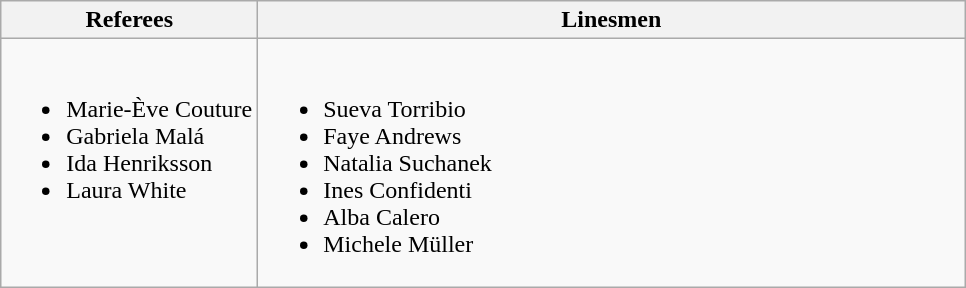<table class="wikitable">
<tr>
<th>Referees</th>
<th>Linesmen</th>
</tr>
<tr style="vertical-align:top">
<td><br><ul><li> Marie-Ève Couture</li><li> Gabriela Malá</li><li> Ida Henriksson</li><li> Laura White</li></ul></td>
<td style="width:29em"><br><ul><li> Sueva Torribio</li><li> Faye Andrews</li><li> Natalia Suchanek</li><li> Ines Confidenti</li><li> Alba Calero</li><li> Michele Müller</li></ul></td>
</tr>
</table>
